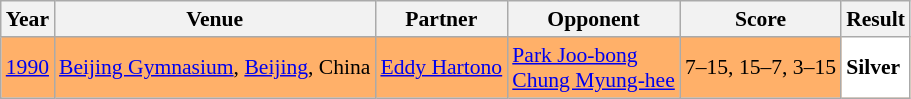<table class="sortable wikitable" style="font-size: 90%;">
<tr>
<th>Year</th>
<th>Venue</th>
<th>Partner</th>
<th>Opponent</th>
<th>Score</th>
<th>Result</th>
</tr>
<tr style="background:#FFB069">
<td align="center"><a href='#'>1990</a></td>
<td align="left"><a href='#'>Beijing Gymnasium</a>, <a href='#'>Beijing</a>, China</td>
<td align="left"> <a href='#'>Eddy Hartono</a></td>
<td align="left"> <a href='#'>Park Joo-bong</a><br> <a href='#'>Chung Myung-hee</a></td>
<td align="left">7–15, 15–7, 3–15</td>
<td style="text-align:left; background:white"> <strong>Silver</strong></td>
</tr>
</table>
